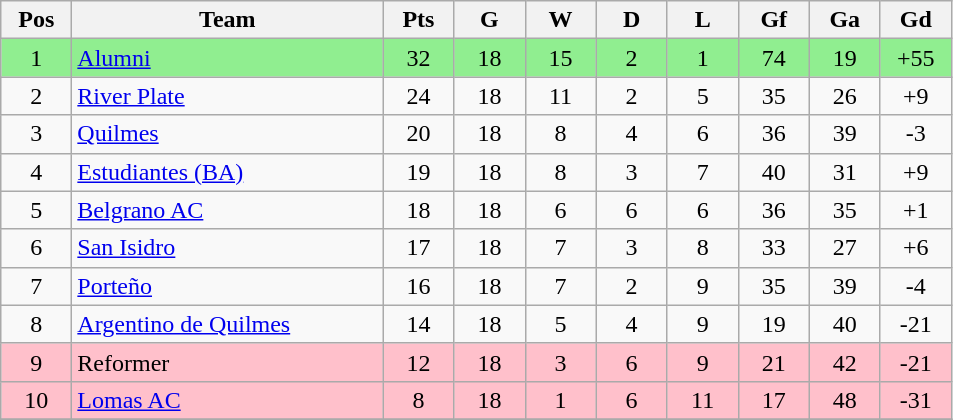<table class="wikitable" style="text-align:center">
<tr>
<th width=40px>Pos</th>
<th width=200px>Team</th>
<th width=40px>Pts</th>
<th width=40px>G</th>
<th width=40px>W</th>
<th width=40px>D</th>
<th width=40px>L</th>
<th width=40px>Gf</th>
<th width=40px>Ga</th>
<th width=40px>Gd</th>
</tr>
<tr align=center bgcolor="lightgreen">
<td>1</td>
<td align=left><a href='#'>Alumni</a></td>
<td>32</td>
<td>18</td>
<td>15</td>
<td>2</td>
<td>1</td>
<td>74</td>
<td>19</td>
<td>+55</td>
</tr>
<tr>
<td>2</td>
<td align=left><a href='#'>River Plate</a></td>
<td>24</td>
<td>18</td>
<td>11</td>
<td>2</td>
<td>5</td>
<td>35</td>
<td>26</td>
<td>+9</td>
</tr>
<tr>
<td>3</td>
<td align=left><a href='#'>Quilmes</a></td>
<td>20</td>
<td>18</td>
<td>8</td>
<td>4</td>
<td>6</td>
<td>36</td>
<td>39</td>
<td>-3</td>
</tr>
<tr>
<td>4</td>
<td align=left><a href='#'>Estudiantes (BA)</a></td>
<td>19</td>
<td>18</td>
<td>8</td>
<td>3</td>
<td>7</td>
<td>40</td>
<td>31</td>
<td>+9</td>
</tr>
<tr>
<td>5</td>
<td align=left><a href='#'>Belgrano AC</a></td>
<td>18</td>
<td>18</td>
<td>6</td>
<td>6</td>
<td>6</td>
<td>36</td>
<td>35</td>
<td>+1</td>
</tr>
<tr>
<td>6</td>
<td align=left><a href='#'>San Isidro</a></td>
<td>17</td>
<td>18</td>
<td>7</td>
<td>3</td>
<td>8</td>
<td>33</td>
<td>27</td>
<td>+6</td>
</tr>
<tr>
<td>7</td>
<td align=left><a href='#'>Porteño</a></td>
<td>16</td>
<td>18</td>
<td>7</td>
<td>2</td>
<td>9</td>
<td>35</td>
<td>39</td>
<td>-4</td>
</tr>
<tr>
<td>8</td>
<td align=left><a href='#'>Argentino de Quilmes</a></td>
<td>14</td>
<td>18</td>
<td>5</td>
<td>4</td>
<td>9</td>
<td>19</td>
<td>40</td>
<td>-21</td>
</tr>
<tr bgcolor="pink">
<td>9</td>
<td align=left>Reformer</td>
<td>12</td>
<td>18</td>
<td>3</td>
<td>6</td>
<td>9</td>
<td>21</td>
<td>42</td>
<td>-21</td>
</tr>
<tr bgcolor="pink">
<td>10</td>
<td align=left><a href='#'>Lomas AC</a></td>
<td>8</td>
<td>18</td>
<td>1</td>
<td>6</td>
<td>11</td>
<td>17</td>
<td>48</td>
<td>-31</td>
</tr>
<tr>
</tr>
</table>
